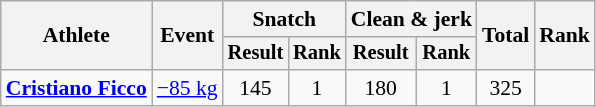<table class="wikitable" style="font-size:90%">
<tr>
<th rowspan="2">Athlete</th>
<th rowspan="2">Event</th>
<th colspan="2">Snatch</th>
<th colspan="2">Clean & jerk</th>
<th rowspan="2">Total</th>
<th rowspan="2">Rank</th>
</tr>
<tr style="font-size:95%">
<th>Result</th>
<th>Rank</th>
<th>Result</th>
<th>Rank</th>
</tr>
<tr align=center>
<td align=left><strong><a href='#'>Cristiano Ficco</a></strong></td>
<td align=left><a href='#'>−85 kg</a></td>
<td>145</td>
<td>1</td>
<td>180</td>
<td>1</td>
<td>325</td>
<td></td>
</tr>
</table>
